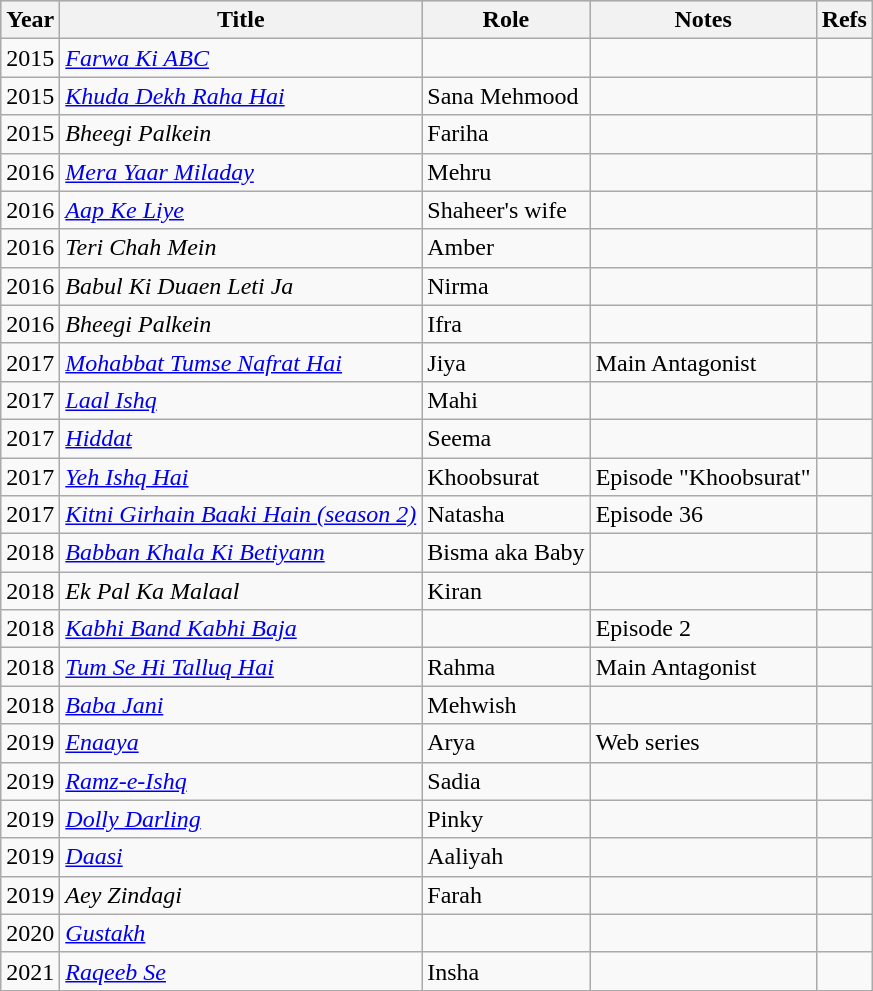<table class="wikitable sortable plainrowheaders">
<tr style="background:#ccc; text-align:center;">
<th>Year</th>
<th>Title</th>
<th>Role</th>
<th>Notes</th>
<th>Refs</th>
</tr>
<tr>
<td>2015</td>
<td><em><a href='#'>Farwa Ki ABC</a></em></td>
<td></td>
<td></td>
<td></td>
</tr>
<tr>
<td>2015</td>
<td><em><a href='#'>Khuda Dekh Raha Hai</a></em></td>
<td>Sana Mehmood</td>
<td></td>
<td></td>
</tr>
<tr>
<td>2015</td>
<td><em>Bheegi Palkein</em></td>
<td>Fariha</td>
<td></td>
<td></td>
</tr>
<tr>
<td>2016</td>
<td><em><a href='#'>Mera Yaar Miladay</a></em></td>
<td>Mehru</td>
<td></td>
<td></td>
</tr>
<tr>
<td>2016</td>
<td><em><a href='#'>Aap Ke Liye</a></em></td>
<td>Shaheer's wife</td>
<td></td>
<td></td>
</tr>
<tr>
<td>2016</td>
<td><em>Teri Chah Mein</em></td>
<td>Amber</td>
<td></td>
<td></td>
</tr>
<tr>
<td>2016</td>
<td><em>Babul Ki Duaen Leti Ja</em></td>
<td>Nirma</td>
<td></td>
<td></td>
</tr>
<tr>
<td>2016</td>
<td><em>Bheegi Palkein</em></td>
<td>Ifra</td>
<td></td>
<td></td>
</tr>
<tr>
<td>2017</td>
<td><em><a href='#'>Mohabbat Tumse Nafrat Hai</a></em></td>
<td>Jiya</td>
<td>Main Antagonist</td>
<td></td>
</tr>
<tr>
<td>2017</td>
<td><em><a href='#'>Laal Ishq</a></em></td>
<td>Mahi</td>
<td></td>
<td></td>
</tr>
<tr>
<td>2017</td>
<td><em><a href='#'>Hiddat</a></em></td>
<td>Seema</td>
<td></td>
<td></td>
</tr>
<tr>
<td>2017</td>
<td><em><a href='#'>Yeh Ishq Hai</a></em></td>
<td>Khoobsurat</td>
<td>Episode "Khoobsurat"</td>
<td></td>
</tr>
<tr>
<td>2017</td>
<td><em><a href='#'>Kitni Girhain Baaki Hain (season 2)</a></em></td>
<td>Natasha</td>
<td>Episode 36</td>
<td></td>
</tr>
<tr>
<td>2018</td>
<td><em><a href='#'>Babban Khala Ki Betiyann</a></em></td>
<td>Bisma aka Baby</td>
<td></td>
<td></td>
</tr>
<tr>
<td>2018</td>
<td><em>Ek Pal Ka Malaal</em></td>
<td>Kiran</td>
<td></td>
<td></td>
</tr>
<tr>
<td>2018</td>
<td><em><a href='#'>Kabhi Band Kabhi Baja</a></em></td>
<td></td>
<td>Episode 2</td>
<td></td>
</tr>
<tr>
<td>2018</td>
<td><em><a href='#'>Tum Se Hi Talluq Hai</a></em></td>
<td>Rahma</td>
<td>Main Antagonist</td>
<td></td>
</tr>
<tr>
<td>2018</td>
<td><em><a href='#'>Baba Jani</a></em></td>
<td>Mehwish</td>
<td></td>
<td></td>
</tr>
<tr>
<td>2019</td>
<td><em><a href='#'>Enaaya</a></em></td>
<td>Arya</td>
<td>Web series</td>
<td></td>
</tr>
<tr>
<td>2019</td>
<td><em><a href='#'>Ramz-e-Ishq</a></em></td>
<td>Sadia</td>
<td></td>
<td></td>
</tr>
<tr>
<td>2019</td>
<td><em><a href='#'>Dolly Darling</a></em></td>
<td>Pinky</td>
<td></td>
<td></td>
</tr>
<tr>
<td>2019</td>
<td><em><a href='#'>Daasi</a></em></td>
<td>Aaliyah</td>
<td></td>
<td></td>
</tr>
<tr>
<td>2019</td>
<td><em>Aey Zindagi</em></td>
<td>Farah</td>
<td></td>
<td></td>
</tr>
<tr>
<td>2020</td>
<td><em><a href='#'>Gustakh</a></em></td>
<td></td>
<td></td>
<td></td>
</tr>
<tr>
<td>2021</td>
<td><em><a href='#'>Raqeeb Se</a></em></td>
<td>Insha</td>
<td></td>
<td></td>
</tr>
</table>
